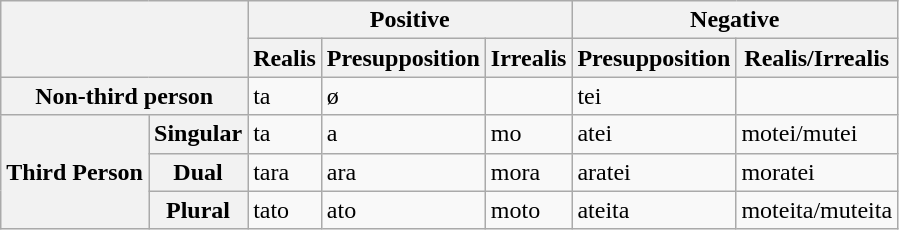<table class="wikitable">
<tr>
<th colspan="2" rowspan="2"></th>
<th colspan="3">Positive</th>
<th colspan="2">Negative</th>
</tr>
<tr>
<th>Realis</th>
<th>Presupposition</th>
<th>Irrealis</th>
<th>Presupposition</th>
<th>Realis/Irrealis</th>
</tr>
<tr>
<th colspan="2">Non-third person</th>
<td>ta</td>
<td>ø</td>
<td></td>
<td>tei</td>
<td></td>
</tr>
<tr>
<th rowspan="3">Third Person</th>
<th>Singular</th>
<td>ta</td>
<td>a</td>
<td>mo</td>
<td>atei</td>
<td>motei/mutei</td>
</tr>
<tr>
<th>Dual</th>
<td>tara</td>
<td>ara</td>
<td>mora</td>
<td>aratei</td>
<td>moratei</td>
</tr>
<tr>
<th>Plural</th>
<td>tato</td>
<td>ato</td>
<td>moto</td>
<td>ateita</td>
<td>moteita/muteita</td>
</tr>
</table>
